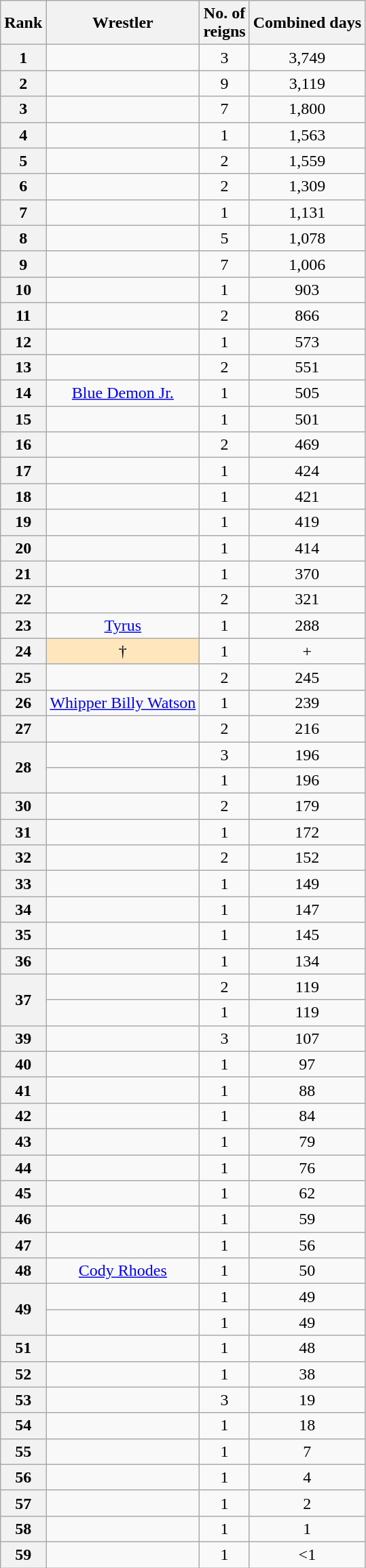<table class="wikitable sortable" style="text-align: center">
<tr>
<th>Rank</th>
<th>Wrestler</th>
<th>No. of<br>reigns</th>
<th>Combined days</th>
</tr>
<tr>
<th>1</th>
<td></td>
<td>3</td>
<td>3,749</td>
</tr>
<tr>
<th>2</th>
<td></td>
<td>9</td>
<td>3,119</td>
</tr>
<tr>
<th>3</th>
<td></td>
<td>7</td>
<td>1,800</td>
</tr>
<tr>
<th>4</th>
<td></td>
<td>1</td>
<td>1,563</td>
</tr>
<tr>
<th>5</th>
<td></td>
<td>2</td>
<td>1,559</td>
</tr>
<tr>
<th>6</th>
<td></td>
<td>2</td>
<td>1,309</td>
</tr>
<tr>
<th>7</th>
<td></td>
<td>1</td>
<td>1,131</td>
</tr>
<tr>
<th>8</th>
<td></td>
<td>5</td>
<td>1,078</td>
</tr>
<tr>
<th>9</th>
<td></td>
<td>7</td>
<td>1,006</td>
</tr>
<tr>
<th>10</th>
<td></td>
<td>1</td>
<td>903</td>
</tr>
<tr>
<th>11</th>
<td></td>
<td>2</td>
<td>866</td>
</tr>
<tr>
<th>12</th>
<td></td>
<td>1</td>
<td>573</td>
</tr>
<tr>
<th>13</th>
<td></td>
<td>2</td>
<td>551</td>
</tr>
<tr>
<th>14</th>
<td><a href='#'>Blue Demon Jr.</a></td>
<td>1</td>
<td>505</td>
</tr>
<tr>
<th>15</th>
<td></td>
<td>1</td>
<td>501</td>
</tr>
<tr>
<th>16</th>
<td></td>
<td>2</td>
<td>469</td>
</tr>
<tr>
<th>17</th>
<td></td>
<td>1</td>
<td>424</td>
</tr>
<tr>
<th>18</th>
<td></td>
<td>1</td>
<td>421</td>
</tr>
<tr>
<th>19</th>
<td></td>
<td>1</td>
<td>419</td>
</tr>
<tr>
<th>20</th>
<td></td>
<td>1</td>
<td>414</td>
</tr>
<tr>
<th>21</th>
<td></td>
<td>1</td>
<td>370</td>
</tr>
<tr>
<th>22</th>
<td></td>
<td>2</td>
<td>321</td>
</tr>
<tr>
<th>23</th>
<td><a href='#'>Tyrus</a></td>
<td>1</td>
<td>288</td>
</tr>
<tr>
<th>24</th>
<td style="background:#ffe6bd;"> †</td>
<td>1</td>
<td>+</td>
</tr>
<tr>
<th>25</th>
<td></td>
<td>2</td>
<td>245</td>
</tr>
<tr>
<th>26</th>
<td><a href='#'>Whipper Billy Watson</a></td>
<td>1</td>
<td>239</td>
</tr>
<tr>
<th>27</th>
<td></td>
<td>2</td>
<td>216</td>
</tr>
<tr>
<th rowspan=2>28</th>
<td></td>
<td>3</td>
<td>196</td>
</tr>
<tr>
<td></td>
<td>1</td>
<td>196</td>
</tr>
<tr>
<th>30</th>
<td></td>
<td>2</td>
<td>179</td>
</tr>
<tr>
<th>31</th>
<td></td>
<td>1</td>
<td>172</td>
</tr>
<tr>
<th>32</th>
<td></td>
<td>2</td>
<td>152</td>
</tr>
<tr>
<th>33</th>
<td></td>
<td>1</td>
<td>149</td>
</tr>
<tr>
<th>34</th>
<td></td>
<td>1</td>
<td>147</td>
</tr>
<tr>
<th>35</th>
<td></td>
<td>1</td>
<td>145</td>
</tr>
<tr>
<th>36</th>
<td></td>
<td>1</td>
<td>134</td>
</tr>
<tr>
<th rowspan=2>37</th>
<td></td>
<td>2</td>
<td>119</td>
</tr>
<tr>
<td></td>
<td>1</td>
<td>119</td>
</tr>
<tr>
<th>39</th>
<td></td>
<td>3</td>
<td>107</td>
</tr>
<tr>
<th>40</th>
<td></td>
<td>1</td>
<td>97</td>
</tr>
<tr>
<th>41</th>
<td></td>
<td>1</td>
<td>88</td>
</tr>
<tr>
<th>42</th>
<td></td>
<td>1</td>
<td>84</td>
</tr>
<tr>
<th>43</th>
<td></td>
<td>1</td>
<td>79</td>
</tr>
<tr>
<th>44</th>
<td></td>
<td>1</td>
<td>76</td>
</tr>
<tr>
<th>45</th>
<td></td>
<td>1</td>
<td>62</td>
</tr>
<tr>
<th>46</th>
<td></td>
<td>1</td>
<td>59</td>
</tr>
<tr>
<th>47</th>
<td></td>
<td>1</td>
<td>56</td>
</tr>
<tr>
<th>48</th>
<td><a href='#'>Cody Rhodes</a></td>
<td>1</td>
<td>50</td>
</tr>
<tr>
<th rowspan=2>49</th>
<td></td>
<td>1</td>
<td>49</td>
</tr>
<tr>
<td></td>
<td>1</td>
<td>49</td>
</tr>
<tr>
<th>51</th>
<td></td>
<td>1</td>
<td>48</td>
</tr>
<tr>
<th>52</th>
<td></td>
<td>1</td>
<td>38</td>
</tr>
<tr>
<th>53</th>
<td></td>
<td>3</td>
<td>19</td>
</tr>
<tr>
<th>54</th>
<td></td>
<td>1</td>
<td>18</td>
</tr>
<tr>
<th>55</th>
<td></td>
<td>1</td>
<td>7</td>
</tr>
<tr>
<th>56</th>
<td></td>
<td>1</td>
<td>4</td>
</tr>
<tr>
<th>57</th>
<td></td>
<td>1</td>
<td>2</td>
</tr>
<tr>
<th>58</th>
<td></td>
<td>1</td>
<td>1</td>
</tr>
<tr>
<th>59</th>
<td></td>
<td>1</td>
<td><1</td>
</tr>
</table>
